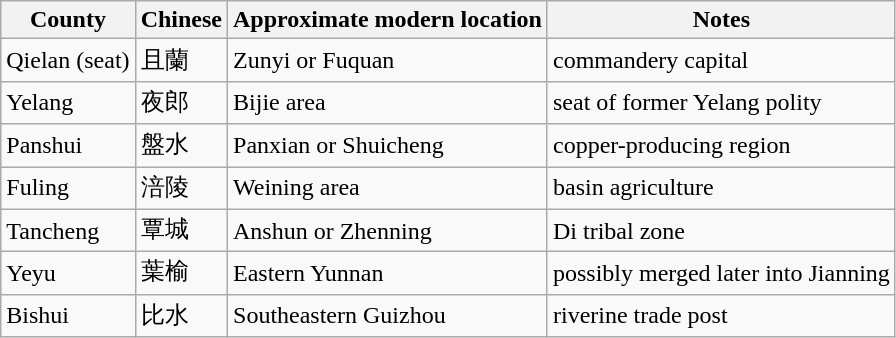<table class="wikitable sortable">
<tr>
<th>County</th>
<th>Chinese</th>
<th>Approximate modern location</th>
<th>Notes</th>
</tr>
<tr>
<td>Qielan (seat)</td>
<td>且蘭</td>
<td>Zunyi or Fuquan</td>
<td>commandery capital</td>
</tr>
<tr>
<td>Yelang</td>
<td>夜郎</td>
<td>Bijie area</td>
<td>seat of former Yelang polity</td>
</tr>
<tr>
<td>Panshui</td>
<td>盤水</td>
<td>Panxian or Shuicheng</td>
<td>copper-producing region</td>
</tr>
<tr>
<td>Fuling</td>
<td>涪陵</td>
<td>Weining area</td>
<td>basin agriculture</td>
</tr>
<tr>
<td>Tancheng</td>
<td>覃城</td>
<td>Anshun or Zhenning</td>
<td>Di tribal zone</td>
</tr>
<tr>
<td>Yeyu</td>
<td>葉榆</td>
<td>Eastern Yunnan</td>
<td>possibly merged later into Jianning</td>
</tr>
<tr>
<td>Bishui</td>
<td>比水</td>
<td>Southeastern Guizhou</td>
<td>riverine trade post</td>
</tr>
</table>
